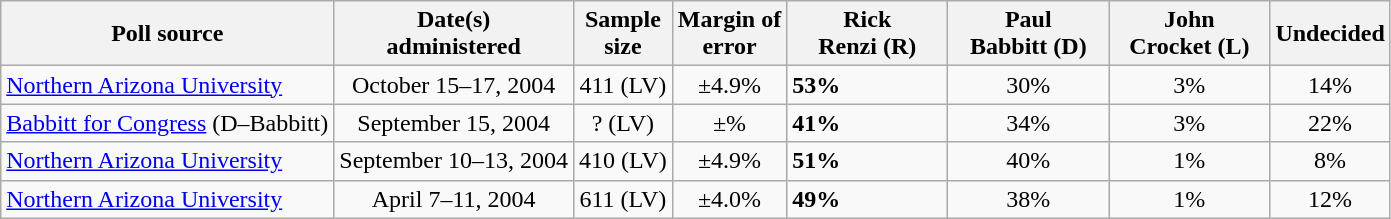<table class="wikitable">
<tr>
<th>Poll source</th>
<th>Date(s)<br>administered</th>
<th>Sample<br>size</th>
<th>Margin of <br>error</th>
<th style="width:100px;">Rick<br>Renzi (R)</th>
<th style="width:100px;">Paul<br>Babbitt (D)</th>
<th style="width:100px;">John<br>Crocket (L)</th>
<th>Undecided</th>
</tr>
<tr>
<td><a href='#'>Northern Arizona University</a></td>
<td align=center>October 15–17, 2004</td>
<td align=center>411 (LV)</td>
<td align=center>±4.9%</td>
<td><strong>53%</strong></td>
<td align=center>30%</td>
<td align=center>3%</td>
<td align=center>14%</td>
</tr>
<tr>
<td><a href='#'>Babbitt for Congress</a> (D–Babbitt)</td>
<td align=center>September 15, 2004</td>
<td align=center>? (LV)</td>
<td align=center>±%</td>
<td><strong>41%</strong></td>
<td align=center>34%</td>
<td align=center>3%</td>
<td align=center>22%</td>
</tr>
<tr>
<td><a href='#'>Northern Arizona University</a></td>
<td align=center>September 10–13, 2004</td>
<td align=center>410 (LV)</td>
<td align=center>±4.9%</td>
<td><strong>51%</strong></td>
<td align=center>40%</td>
<td align=center>1%</td>
<td align=center>8%</td>
</tr>
<tr>
<td><a href='#'>Northern Arizona University</a></td>
<td align=center>April 7–11, 2004</td>
<td align=center>611 (LV)</td>
<td align=center>±4.0%</td>
<td><strong>49%</strong></td>
<td align=center>38%</td>
<td align=center>1%</td>
<td align=center>12%</td>
</tr>
</table>
